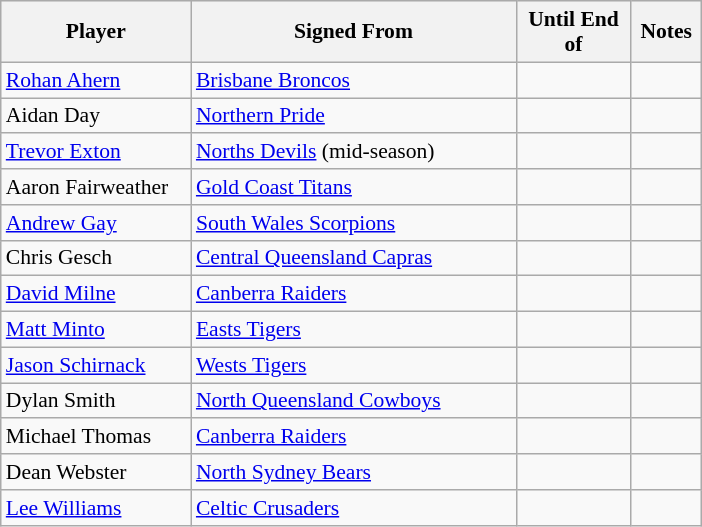<table class="wikitable" style="font-size:90%">
<tr style="background:#efefef;">
<th style="width:120px;">Player</th>
<th style="width:210px;">Signed From</th>
<th style="width:70px;">Until End of</th>
<th style="width:40px;">Notes</th>
</tr>
<tr>
<td><a href='#'>Rohan Ahern</a></td>
<td> <a href='#'>Brisbane Broncos</a></td>
<td></td>
<td><div></div></td>
</tr>
<tr>
<td>Aidan Day</td>
<td> <a href='#'>Northern Pride</a></td>
<td></td>
<td><div></div></td>
</tr>
<tr>
<td><a href='#'>Trevor Exton</a></td>
<td> <a href='#'>Norths Devils</a> (mid-season)</td>
<td></td>
<td></td>
</tr>
<tr>
<td>Aaron Fairweather</td>
<td> <a href='#'>Gold Coast Titans</a></td>
<td></td>
<td></td>
</tr>
<tr>
<td><a href='#'>Andrew Gay</a></td>
<td> <a href='#'>South Wales Scorpions</a></td>
<td></td>
<td></td>
</tr>
<tr>
<td>Chris Gesch</td>
<td> <a href='#'>Central Queensland Capras</a></td>
<td></td>
<td><div></div></td>
</tr>
<tr>
<td><a href='#'>David Milne</a></td>
<td> <a href='#'>Canberra Raiders</a></td>
<td></td>
<td><div></div></td>
</tr>
<tr>
<td><a href='#'>Matt Minto</a></td>
<td> <a href='#'>Easts Tigers</a></td>
<td></td>
<td><div></div></td>
</tr>
<tr>
<td><a href='#'>Jason Schirnack</a></td>
<td> <a href='#'>Wests Tigers</a></td>
<td></td>
<td><div></div></td>
</tr>
<tr>
<td>Dylan Smith</td>
<td> <a href='#'>North Queensland Cowboys</a></td>
<td></td>
<td></td>
</tr>
<tr>
<td>Michael Thomas</td>
<td> <a href='#'>Canberra Raiders</a></td>
<td></td>
<td><div></div></td>
</tr>
<tr>
<td>Dean Webster</td>
<td> <a href='#'>North Sydney Bears</a></td>
<td></td>
<td><div></div></td>
</tr>
<tr>
<td><a href='#'>Lee Williams</a></td>
<td> <a href='#'>Celtic Crusaders</a></td>
<td></td>
<td><div></div></td>
</tr>
</table>
